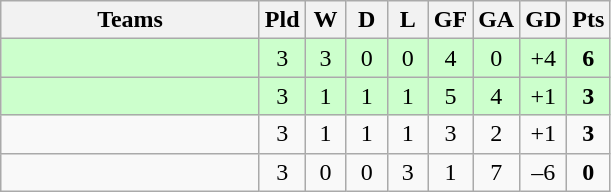<table class="wikitable" style="text-align: center;">
<tr>
<th width=165>Teams</th>
<th width=20>Pld</th>
<th width=20>W</th>
<th width=20>D</th>
<th width=20>L</th>
<th width=20>GF</th>
<th width=20>GA</th>
<th width=20>GD</th>
<th width=20>Pts</th>
</tr>
<tr align=center style="background:#ccffcc;">
<td style="text-align:left;"></td>
<td>3</td>
<td>3</td>
<td>0</td>
<td>0</td>
<td>4</td>
<td>0</td>
<td>+4</td>
<td><strong>6</strong></td>
</tr>
<tr align=center style="background:#ccffcc;">
<td style="text-align:left;"></td>
<td>3</td>
<td>1</td>
<td>1</td>
<td>1</td>
<td>5</td>
<td>4</td>
<td>+1</td>
<td><strong>3</strong></td>
</tr>
<tr align=center>
<td style="text-align:left;"></td>
<td>3</td>
<td>1</td>
<td>1</td>
<td>1</td>
<td>3</td>
<td>2</td>
<td>+1</td>
<td><strong>3</strong></td>
</tr>
<tr align=center>
<td style="text-align:left;"></td>
<td>3</td>
<td>0</td>
<td>0</td>
<td>3</td>
<td>1</td>
<td>7</td>
<td>–6</td>
<td><strong>0</strong></td>
</tr>
</table>
